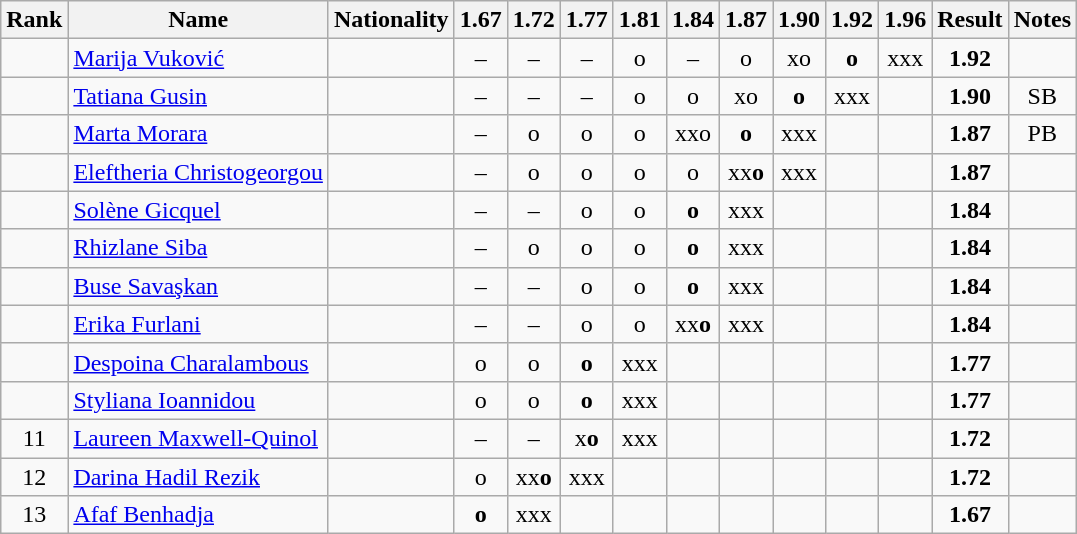<table class="wikitable sortable" style="text-align:center">
<tr>
<th>Rank</th>
<th>Name</th>
<th>Nationality</th>
<th>1.67</th>
<th>1.72</th>
<th>1.77</th>
<th>1.81</th>
<th>1.84</th>
<th>1.87</th>
<th>1.90</th>
<th>1.92</th>
<th>1.96</th>
<th>Result</th>
<th>Notes</th>
</tr>
<tr>
<td></td>
<td align=left><a href='#'>Marija Vuković</a></td>
<td align=left></td>
<td>–</td>
<td>–</td>
<td>–</td>
<td>o</td>
<td>–</td>
<td>o</td>
<td>xo</td>
<td><strong>o</strong></td>
<td>xxx</td>
<td><strong>1.92</strong></td>
<td></td>
</tr>
<tr>
<td></td>
<td align=left><a href='#'>Tatiana Gusin</a></td>
<td align=left></td>
<td>–</td>
<td>–</td>
<td>–</td>
<td>o</td>
<td>o</td>
<td>xo</td>
<td><strong>o</strong></td>
<td>xxx</td>
<td></td>
<td><strong>1.90</strong></td>
<td>SB</td>
</tr>
<tr>
<td></td>
<td align=left><a href='#'>Marta Morara</a></td>
<td align=left></td>
<td>–</td>
<td>o</td>
<td>o</td>
<td>o</td>
<td>xxo</td>
<td><strong>o</strong></td>
<td>xxx</td>
<td></td>
<td></td>
<td><strong>1.87</strong></td>
<td>PB</td>
</tr>
<tr>
<td></td>
<td align=left><a href='#'>Eleftheria Christogeorgou</a></td>
<td align=left></td>
<td>–</td>
<td>o</td>
<td>o</td>
<td>o</td>
<td>o</td>
<td>xx<strong>o</strong></td>
<td>xxx</td>
<td></td>
<td></td>
<td><strong>1.87</strong></td>
<td></td>
</tr>
<tr>
<td></td>
<td align=left><a href='#'>Solène Gicquel</a></td>
<td align=left></td>
<td>–</td>
<td>–</td>
<td>o</td>
<td>o</td>
<td><strong>o</strong></td>
<td>xxx</td>
<td></td>
<td></td>
<td></td>
<td><strong>1.84</strong></td>
<td></td>
</tr>
<tr>
<td></td>
<td align=left><a href='#'>Rhizlane Siba</a></td>
<td align=left></td>
<td>–</td>
<td>o</td>
<td>o</td>
<td>o</td>
<td><strong>o</strong></td>
<td>xxx</td>
<td></td>
<td></td>
<td></td>
<td><strong>1.84</strong></td>
<td></td>
</tr>
<tr>
<td></td>
<td align=left><a href='#'>Buse Savaşkan</a></td>
<td align=left></td>
<td>–</td>
<td>–</td>
<td>o</td>
<td>o</td>
<td><strong>o</strong></td>
<td>xxx</td>
<td></td>
<td></td>
<td></td>
<td><strong>1.84</strong></td>
<td></td>
</tr>
<tr>
<td></td>
<td align=left><a href='#'>Erika Furlani</a></td>
<td align=left></td>
<td>–</td>
<td>–</td>
<td>o</td>
<td>o</td>
<td>xx<strong>o</strong></td>
<td>xxx</td>
<td></td>
<td></td>
<td></td>
<td><strong>1.84</strong></td>
<td></td>
</tr>
<tr>
<td></td>
<td align=left><a href='#'>Despoina Charalambous</a></td>
<td align=left></td>
<td>o</td>
<td>o</td>
<td><strong>o</strong></td>
<td>xxx</td>
<td></td>
<td></td>
<td></td>
<td></td>
<td></td>
<td><strong>1.77</strong></td>
<td></td>
</tr>
<tr>
<td></td>
<td align=left><a href='#'>Styliana Ioannidou</a></td>
<td align=left></td>
<td>o</td>
<td>o</td>
<td><strong>o</strong></td>
<td>xxx</td>
<td></td>
<td></td>
<td></td>
<td></td>
<td></td>
<td><strong>1.77</strong></td>
<td></td>
</tr>
<tr>
<td>11</td>
<td align=left><a href='#'>Laureen Maxwell-Quinol</a></td>
<td align=left></td>
<td>–</td>
<td>–</td>
<td>x<strong>o</strong></td>
<td>xxx</td>
<td></td>
<td></td>
<td></td>
<td></td>
<td></td>
<td><strong>1.72</strong></td>
<td></td>
</tr>
<tr>
<td>12</td>
<td align=left><a href='#'>Darina Hadil Rezik</a></td>
<td align=left></td>
<td>o</td>
<td>xx<strong>o</strong></td>
<td>xxx</td>
<td></td>
<td></td>
<td></td>
<td></td>
<td></td>
<td></td>
<td><strong>1.72</strong></td>
<td></td>
</tr>
<tr>
<td>13</td>
<td align=left><a href='#'>Afaf Benhadja</a></td>
<td align=left></td>
<td><strong>o</strong></td>
<td>xxx</td>
<td></td>
<td></td>
<td></td>
<td></td>
<td></td>
<td></td>
<td></td>
<td><strong>1.67</strong></td>
<td></td>
</tr>
</table>
